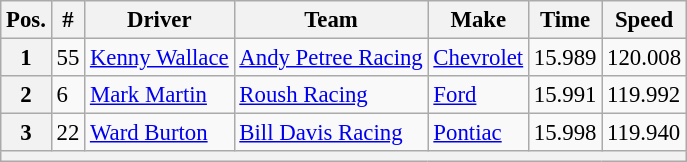<table class="wikitable" style="font-size:95%">
<tr>
<th>Pos.</th>
<th>#</th>
<th>Driver</th>
<th>Team</th>
<th>Make</th>
<th>Time</th>
<th>Speed</th>
</tr>
<tr>
<th>1</th>
<td>55</td>
<td><a href='#'>Kenny Wallace</a></td>
<td><a href='#'>Andy Petree Racing</a></td>
<td><a href='#'>Chevrolet</a></td>
<td>15.989</td>
<td>120.008</td>
</tr>
<tr>
<th>2</th>
<td>6</td>
<td><a href='#'>Mark Martin</a></td>
<td><a href='#'>Roush Racing</a></td>
<td><a href='#'>Ford</a></td>
<td>15.991</td>
<td>119.992</td>
</tr>
<tr>
<th>3</th>
<td>22</td>
<td><a href='#'>Ward Burton</a></td>
<td><a href='#'>Bill Davis Racing</a></td>
<td><a href='#'>Pontiac</a></td>
<td>15.998</td>
<td>119.940</td>
</tr>
<tr>
<th colspan="7"></th>
</tr>
</table>
